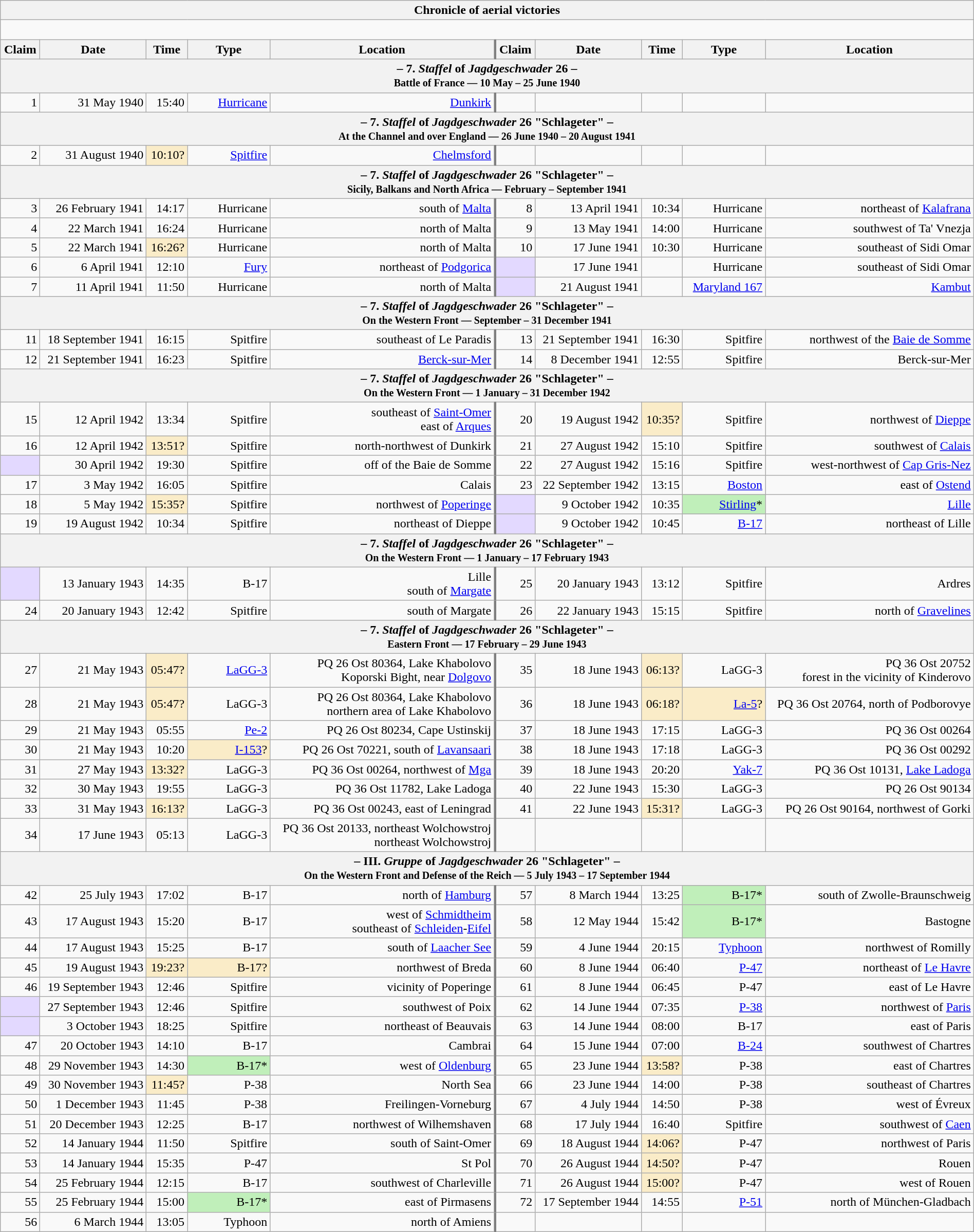<table class="wikitable plainrowheaders collapsible" style="margin-left: auto; margin-right: auto; border: none; text-align:right; width: 100%;">
<tr>
<th colspan="10">Chronicle of aerial victories</th>
</tr>
<tr>
<td colspan="10" style="text-align: left;"><br>

</td>
</tr>
<tr>
<th scope="col">Claim</th>
<th scope="col">Date</th>
<th scope="col">Time</th>
<th scope="col" width="100px">Type</th>
<th scope="col">Location</th>
<th scope="col" style="border-left: 3px solid grey;">Claim</th>
<th scope="col">Date</th>
<th scope="col">Time</th>
<th scope="col" width="100px">Type</th>
<th scope="col">Location</th>
</tr>
<tr>
<th colspan="10">– 7. <em>Staffel</em> of <em>Jagdgeschwader</em> 26 –<br><small>Battle of France — 10 May – 25 June 1940</small></th>
</tr>
<tr>
<td>1</td>
<td>31 May 1940</td>
<td>15:40</td>
<td><a href='#'>Hurricane</a></td>
<td><a href='#'>Dunkirk</a></td>
<td style="border-left: 3px solid grey;"></td>
<td></td>
<td></td>
<td></td>
<td></td>
</tr>
<tr>
<th colspan="10">– 7. <em>Staffel</em> of <em>Jagdgeschwader</em> 26 "Schlageter" –<br><small>At the Channel and over England — 26 June 1940 – 20 August 1941</small></th>
</tr>
<tr>
<td>2</td>
<td>31 August 1940</td>
<td style="background:#faecc8">10:10?</td>
<td><a href='#'>Spitfire</a></td>
<td><a href='#'>Chelmsford</a></td>
<td style="border-left: 3px solid grey;"></td>
<td></td>
<td></td>
<td></td>
<td></td>
</tr>
<tr>
<th colspan="10">– 7. <em>Staffel</em> of <em>Jagdgeschwader</em> 26 "Schlageter" –<br><small>Sicily, Balkans and North Africa — February – September 1941</small></th>
</tr>
<tr>
<td>3</td>
<td>26 February 1941</td>
<td>14:17</td>
<td>Hurricane</td>
<td> south of <a href='#'>Malta</a></td>
<td style="border-left: 3px solid grey;">8</td>
<td>13 April 1941</td>
<td>10:34</td>
<td>Hurricane</td>
<td> northeast of <a href='#'>Kalafrana</a></td>
</tr>
<tr>
<td>4</td>
<td>22 March 1941</td>
<td>16:24</td>
<td>Hurricane</td>
<td> north of Malta</td>
<td style="border-left: 3px solid grey;">9</td>
<td>13 May 1941</td>
<td>14:00</td>
<td>Hurricane</td>
<td> southwest of Ta' Vnezja</td>
</tr>
<tr>
<td>5</td>
<td>22 March 1941</td>
<td style="background:#faecc8">16:26?</td>
<td>Hurricane</td>
<td> north of Malta</td>
<td style="border-left: 3px solid grey;">10</td>
<td>17 June 1941</td>
<td>10:30</td>
<td>Hurricane</td>
<td>southeast of Sidi Omar</td>
</tr>
<tr>
<td>6</td>
<td>6 April 1941</td>
<td>12:10</td>
<td><a href='#'>Fury</a></td>
<td>northeast of <a href='#'>Podgorica</a></td>
<td style="border-left: 3px solid grey; background:#e3d9ff;"></td>
<td>17 June 1941</td>
<td></td>
<td>Hurricane</td>
<td>southeast of Sidi Omar</td>
</tr>
<tr>
<td>7</td>
<td>11 April 1941</td>
<td>11:50</td>
<td>Hurricane</td>
<td> north of Malta</td>
<td style="border-left: 3px solid grey; background:#e3d9ff;"></td>
<td>21 August 1941</td>
<td></td>
<td><a href='#'>Maryland 167</a></td>
<td><a href='#'>Kambut</a></td>
</tr>
<tr>
<th colspan="10">– 7. <em>Staffel</em> of <em>Jagdgeschwader</em> 26 "Schlageter" –<br><small>On the Western Front — September – 31 December 1941</small></th>
</tr>
<tr>
<td>11</td>
<td>18 September 1941</td>
<td>16:15</td>
<td>Spitfire</td>
<td>southeast of Le Paradis</td>
<td style="border-left: 3px solid grey;">13</td>
<td>21 September 1941</td>
<td>16:30</td>
<td>Spitfire</td>
<td> northwest of the <a href='#'>Baie de Somme</a></td>
</tr>
<tr>
<td>12</td>
<td>21 September 1941</td>
<td>16:23</td>
<td>Spitfire</td>
<td><a href='#'>Berck-sur-Mer</a></td>
<td style="border-left: 3px solid grey;">14</td>
<td>8 December 1941</td>
<td>12:55</td>
<td>Spitfire</td>
<td>Berck-sur-Mer</td>
</tr>
<tr>
<th colspan="10">– 7. <em>Staffel</em> of <em>Jagdgeschwader</em> 26 "Schlageter" –<br><small>On the Western Front — 1 January – 31 December 1942</small></th>
</tr>
<tr>
<td>15</td>
<td>12 April 1942</td>
<td>13:34</td>
<td>Spitfire</td>
<td>southeast of <a href='#'>Saint-Omer</a><br>east of <a href='#'>Arques</a></td>
<td style="border-left: 3px solid grey;">20</td>
<td>19 August 1942</td>
<td style="background:#faecc8">10:35?</td>
<td>Spitfire</td>
<td> northwest of <a href='#'>Dieppe</a></td>
</tr>
<tr>
<td>16</td>
<td>12 April 1942</td>
<td style="background:#faecc8">13:51?</td>
<td>Spitfire</td>
<td> north-northwest of Dunkirk</td>
<td style="border-left: 3px solid grey;">21</td>
<td>27 August 1942</td>
<td>15:10</td>
<td>Spitfire</td>
<td> southwest of <a href='#'>Calais</a></td>
</tr>
<tr>
<td style="background:#e3d9ff;"></td>
<td>30 April 1942</td>
<td>19:30</td>
<td>Spitfire</td>
<td> off of the Baie de Somme</td>
<td style="border-left: 3px solid grey;">22</td>
<td>27 August 1942</td>
<td>15:16</td>
<td>Spitfire</td>
<td> west-northwest of <a href='#'>Cap Gris-Nez</a></td>
</tr>
<tr>
<td>17</td>
<td>3 May 1942</td>
<td>16:05</td>
<td>Spitfire</td>
<td>Calais</td>
<td style="border-left: 3px solid grey;">23</td>
<td>22 September 1942</td>
<td>13:15</td>
<td><a href='#'>Boston</a></td>
<td> east of <a href='#'>Ostend</a></td>
</tr>
<tr>
<td>18</td>
<td>5 May 1942</td>
<td style="background:#faecc8">15:35?</td>
<td>Spitfire</td>
<td> northwest of <a href='#'>Poperinge</a></td>
<td style="border-left: 3px solid grey; background:#e3d9ff;"></td>
<td>9 October 1942</td>
<td>10:35</td>
<td style="background:#C0EFBA"><a href='#'>Stirling</a>*</td>
<td><a href='#'>Lille</a></td>
</tr>
<tr>
<td>19</td>
<td>19 August 1942</td>
<td>10:34</td>
<td>Spitfire</td>
<td> northeast of Dieppe</td>
<td style="border-left: 3px solid grey; background:#e3d9ff;"></td>
<td>9 October 1942</td>
<td>10:45</td>
<td><a href='#'>B-17</a></td>
<td>northeast of Lille</td>
</tr>
<tr>
<th colspan="10">– 7. <em>Staffel</em> of <em>Jagdgeschwader</em> 26 "Schlageter" –<br><small>On the Western Front — 1 January – 17 February 1943</small></th>
</tr>
<tr>
<td style="background:#e3d9ff;"></td>
<td>13 January 1943</td>
<td>14:35</td>
<td>B-17</td>
<td>Lille<br> south of <a href='#'>Margate</a></td>
<td style="border-left: 3px solid grey;">25</td>
<td>20 January 1943</td>
<td>13:12</td>
<td>Spitfire</td>
<td>Ardres</td>
</tr>
<tr>
<td>24</td>
<td>20 January 1943</td>
<td>12:42</td>
<td>Spitfire</td>
<td> south of Margate</td>
<td style="border-left: 3px solid grey;">26</td>
<td>22 January 1943</td>
<td>15:15</td>
<td>Spitfire</td>
<td> north of <a href='#'>Gravelines</a></td>
</tr>
<tr>
<th colspan="10">– 7. <em>Staffel</em> of <em>Jagdgeschwader</em> 26 "Schlageter" –<br><small>Eastern Front — 17 February – 29 June 1943</small></th>
</tr>
<tr>
<td>27</td>
<td>21 May 1943</td>
<td style="background:#faecc8">05:47?</td>
<td><a href='#'>LaGG-3</a></td>
<td>PQ 26 Ost 80364, Lake Khabolovo<br>Koporski Bight, near <a href='#'>Dolgovo</a></td>
<td style="border-left: 3px solid grey;">35</td>
<td>18 June 1943</td>
<td style="background:#faecc8">06:13?</td>
<td>LaGG-3</td>
<td>PQ 36 Ost 20752<br>forest in the vicinity of Kinderovo</td>
</tr>
<tr>
<td>28</td>
<td>21 May 1943</td>
<td style="background:#faecc8">05:47?</td>
<td>LaGG-3</td>
<td>PQ 26 Ost 80364, Lake Khabolovo<br>northern area of Lake Khabolovo</td>
<td style="border-left: 3px solid grey;">36</td>
<td>18 June 1943</td>
<td style="background:#faecc8">06:18?</td>
<td style="background:#faecc8"><a href='#'>La-5</a>?</td>
<td>PQ 36 Ost 20764, north of Podborovye</td>
</tr>
<tr>
<td>29</td>
<td>21 May 1943</td>
<td>05:55</td>
<td><a href='#'>Pe-2</a></td>
<td>PQ 26 Ost 80234, Cape Ustinskij</td>
<td style="border-left: 3px solid grey;">37</td>
<td>18 June 1943</td>
<td>17:15</td>
<td>LaGG-3</td>
<td>PQ 36 Ost 00264</td>
</tr>
<tr>
<td>30</td>
<td>21 May 1943</td>
<td>10:20</td>
<td style="background:#faecc8"><a href='#'>I-153</a>?</td>
<td>PQ 26 Ost 70221,  south of <a href='#'>Lavansaari</a></td>
<td style="border-left: 3px solid grey;">38</td>
<td>18 June 1943</td>
<td>17:18</td>
<td>LaGG-3</td>
<td>PQ 36 Ost 00292</td>
</tr>
<tr>
<td>31</td>
<td>27 May 1943</td>
<td style="background:#faecc8">13:32?</td>
<td>LaGG-3</td>
<td>PQ 36 Ost 00264, northwest of <a href='#'>Mga</a></td>
<td style="border-left: 3px solid grey;">39</td>
<td>18 June 1943</td>
<td>20:20</td>
<td><a href='#'>Yak-7</a></td>
<td>PQ 36 Ost 10131, <a href='#'>Lake Ladoga</a></td>
</tr>
<tr>
<td>32</td>
<td>30 May 1943</td>
<td>19:55</td>
<td>LaGG-3</td>
<td>PQ 36 Ost 11782, Lake Ladoga</td>
<td style="border-left: 3px solid grey;">40</td>
<td>22 June 1943</td>
<td>15:30</td>
<td>LaGG-3</td>
<td>PQ 26 Ost 90134</td>
</tr>
<tr>
<td>33</td>
<td>31 May 1943</td>
<td style="background:#faecc8">16:13?</td>
<td>LaGG-3</td>
<td>PQ 36 Ost 00243, east of Leningrad</td>
<td style="border-left: 3px solid grey;">41</td>
<td>22 June 1943</td>
<td style="background:#faecc8">15:31?</td>
<td>LaGG-3</td>
<td>PQ 26 Ost 90164,  northwest of Gorki</td>
</tr>
<tr>
<td>34</td>
<td>17 June 1943</td>
<td>05:13</td>
<td>LaGG-3</td>
<td>PQ 36 Ost 20133, northeast Wolchowstroj<br> northeast Wolchowstroj</td>
<td style="border-left: 3px solid grey;"></td>
<td></td>
<td></td>
<td></td>
<td></td>
</tr>
<tr>
<th colspan="10">– III. <em>Gruppe</em> of <em>Jagdgeschwader</em> 26 "Schlageter" –<br><small>On the Western Front and Defense of the Reich — 5 July 1943 – 17 September 1944</small></th>
</tr>
<tr>
<td>42</td>
<td>25 July 1943</td>
<td>17:02</td>
<td>B-17</td>
<td> north of <a href='#'>Hamburg</a></td>
<td style="border-left: 3px solid grey;">57</td>
<td>8 March 1944</td>
<td>13:25</td>
<td style="background:#C0EFBA">B-17*</td>
<td>south of Zwolle-Braunschweig</td>
</tr>
<tr>
<td>43</td>
<td>17 August 1943</td>
<td>15:20</td>
<td>B-17</td>
<td>west of <a href='#'>Schmidtheim</a><br>southeast of <a href='#'>Schleiden</a>-<a href='#'>Eifel</a></td>
<td style="border-left: 3px solid grey;">58</td>
<td>12 May 1944</td>
<td>15:42</td>
<td style="background:#C0EFBA">B-17*</td>
<td>Bastogne</td>
</tr>
<tr>
<td>44</td>
<td>17 August 1943</td>
<td>15:25</td>
<td>B-17</td>
<td>south of <a href='#'>Laacher See</a></td>
<td style="border-left: 3px solid grey;">59</td>
<td>4 June 1944</td>
<td>20:15</td>
<td><a href='#'>Typhoon</a></td>
<td>northwest of Romilly</td>
</tr>
<tr>
<td>45</td>
<td>19 August 1943</td>
<td style="background:#faecc8">19:23?</td>
<td style="background:#faecc8">B-17?</td>
<td>northwest of Breda</td>
<td style="border-left: 3px solid grey;">60</td>
<td>8 June 1944</td>
<td>06:40</td>
<td><a href='#'>P-47</a></td>
<td>northeast of <a href='#'>Le Havre</a></td>
</tr>
<tr>
<td>46</td>
<td>19 September 1943</td>
<td>12:46</td>
<td>Spitfire</td>
<td>vicinity of Poperinge</td>
<td style="border-left: 3px solid grey;">61</td>
<td>8 June 1944</td>
<td>06:45</td>
<td>P-47</td>
<td>east of Le Havre</td>
</tr>
<tr>
<td style="background:#e3d9ff;"></td>
<td>27 September 1943</td>
<td>12:46</td>
<td>Spitfire</td>
<td> southwest of Poix</td>
<td style="border-left: 3px solid grey;">62</td>
<td>14 June 1944</td>
<td>07:35</td>
<td><a href='#'>P-38</a></td>
<td>northwest of <a href='#'>Paris</a></td>
</tr>
<tr>
<td style="background:#e3d9ff;"></td>
<td>3 October 1943</td>
<td>18:25</td>
<td>Spitfire</td>
<td>northeast of Beauvais</td>
<td style="border-left: 3px solid grey;">63</td>
<td>14 June 1944</td>
<td>08:00</td>
<td>B-17</td>
<td>east of Paris</td>
</tr>
<tr>
<td>47</td>
<td>20 October 1943</td>
<td>14:10</td>
<td>B-17</td>
<td>Cambrai</td>
<td style="border-left: 3px solid grey;">64</td>
<td>15 June 1944</td>
<td>07:00</td>
<td><a href='#'>B-24</a></td>
<td>southwest of Chartres</td>
</tr>
<tr>
<td>48</td>
<td>29 November 1943</td>
<td>14:30</td>
<td style="background:#C0EFBA">B-17*</td>
<td>west of <a href='#'>Oldenburg</a></td>
<td style="border-left: 3px solid grey;">65</td>
<td>23 June 1944</td>
<td style="background:#faecc8">13:58?</td>
<td>P-38</td>
<td>east of Chartres</td>
</tr>
<tr>
<td>49</td>
<td>30 November 1943</td>
<td style="background:#faecc8">11:45?</td>
<td>P-38</td>
<td>North Sea</td>
<td style="border-left: 3px solid grey;">66</td>
<td>23 June 1944</td>
<td>14:00</td>
<td>P-38</td>
<td>southeast of Chartres</td>
</tr>
<tr>
<td>50</td>
<td>1 December 1943</td>
<td>11:45</td>
<td>P-38</td>
<td>Freilingen-Vorneburg</td>
<td style="border-left: 3px solid grey;">67</td>
<td>4 July 1944</td>
<td>14:50</td>
<td>P-38</td>
<td>west of Évreux</td>
</tr>
<tr>
<td>51</td>
<td>20 December 1943</td>
<td>12:25</td>
<td>B-17</td>
<td>northwest of Wilhemshaven</td>
<td style="border-left: 3px solid grey;">68</td>
<td>17 July 1944</td>
<td>16:40</td>
<td>Spitfire</td>
<td>southwest of <a href='#'>Caen</a></td>
</tr>
<tr>
<td>52</td>
<td>14 January 1944</td>
<td>11:50</td>
<td>Spitfire</td>
<td>south of Saint-Omer</td>
<td style="border-left: 3px solid grey;">69</td>
<td>18 August 1944</td>
<td style="background:#faecc8">14:06?</td>
<td>P-47</td>
<td>northwest of Paris</td>
</tr>
<tr>
<td>53</td>
<td>14 January 1944</td>
<td>15:35</td>
<td>P-47</td>
<td>St Pol</td>
<td style="border-left: 3px solid grey;">70</td>
<td>26 August 1944</td>
<td style="background:#faecc8">14:50?</td>
<td>P-47</td>
<td>Rouen</td>
</tr>
<tr>
<td>54</td>
<td>25 February 1944</td>
<td>12:15</td>
<td>B-17</td>
<td> southwest of Charleville</td>
<td style="border-left: 3px solid grey;">71</td>
<td>26 August 1944</td>
<td style="background:#faecc8">15:00?</td>
<td>P-47</td>
<td>west of Rouen</td>
</tr>
<tr>
<td>55</td>
<td>25 February 1944</td>
<td>15:00</td>
<td style="background:#C0EFBA">B-17*</td>
<td>east of Pirmasens</td>
<td style="border-left: 3px solid grey;">72</td>
<td>17 September 1944</td>
<td>14:55</td>
<td><a href='#'>P-51</a></td>
<td>north of München-Gladbach</td>
</tr>
<tr>
<td>56</td>
<td>6 March 1944</td>
<td>13:05</td>
<td>Typhoon</td>
<td> north of Amiens</td>
<td style="border-left: 3px solid grey;"></td>
<td></td>
<td></td>
<td></td>
<td></td>
</tr>
</table>
